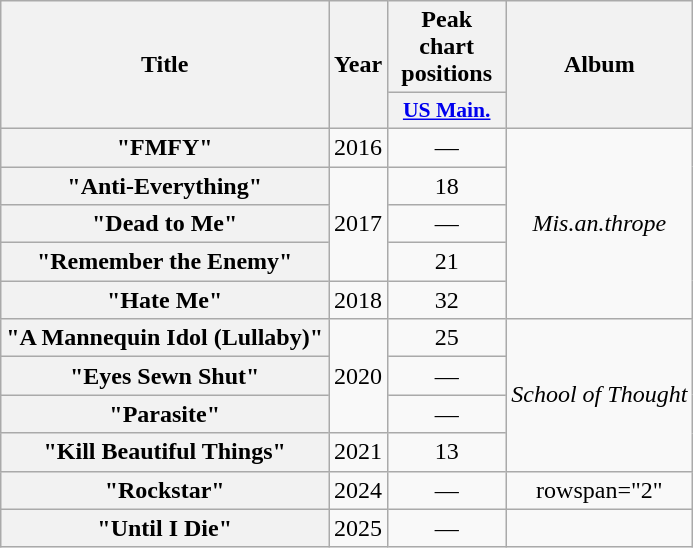<table class="wikitable plainrowheaders" style="text-align:center;">
<tr>
<th rowspan="2" scope="col">Title</th>
<th rowspan="2" scope="col">Year</th>
<th scope="col">Peak chart positions</th>
<th rowspan="2" scope="col">Album</th>
</tr>
<tr>
<th style="width:5em; font-size:90%;"><a href='#'>US Main.</a><br></th>
</tr>
<tr>
<th scope="row">"FMFY"</th>
<td>2016</td>
<td>—</td>
<td rowspan="5"><em>Mis.an.thrope</em></td>
</tr>
<tr>
<th scope="row">"Anti-Everything"</th>
<td rowspan="3">2017</td>
<td>18</td>
</tr>
<tr>
<th scope="row">"Dead to Me"</th>
<td>—</td>
</tr>
<tr>
<th scope="row">"Remember the Enemy"</th>
<td>21</td>
</tr>
<tr>
<th scope="row">"Hate Me"</th>
<td>2018</td>
<td>32</td>
</tr>
<tr>
<th scope="row">"A Mannequin Idol (Lullaby)"</th>
<td rowspan="3">2020</td>
<td>25</td>
<td rowspan="4"><em>School of Thought</em></td>
</tr>
<tr>
<th scope="row">"Eyes Sewn Shut"</th>
<td>—</td>
</tr>
<tr>
<th scope="row">"Parasite"</th>
<td>—</td>
</tr>
<tr>
<th scope="row">"Kill Beautiful Things"</th>
<td>2021</td>
<td>13</td>
</tr>
<tr>
<th scope="row">"Rockstar"</th>
<td>2024</td>
<td>—</td>
<td>rowspan="2" </td>
</tr>
<tr>
<th scope="row">"Until I Die" </th>
<td>2025</td>
<td>—</td>
</tr>
</table>
